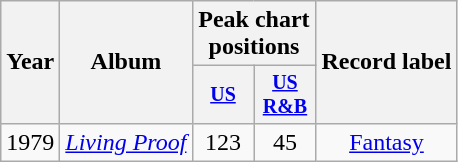<table class="wikitable" style="text-align:center;">
<tr>
<th rowspan="2">Year</th>
<th rowspan="2">Album</th>
<th colspan="2">Peak chart positions</th>
<th rowspan="2">Record label</th>
</tr>
<tr style="font-size:smaller;">
<th width="35"><a href='#'>US</a><br></th>
<th width="35"><a href='#'>US R&B</a><br></th>
</tr>
<tr>
<td>1979</td>
<td align=left><em><a href='#'>Living Proof</a></em></td>
<td>123</td>
<td>45</td>
<td rowspan="1"><a href='#'>Fantasy</a></td>
</tr>
</table>
